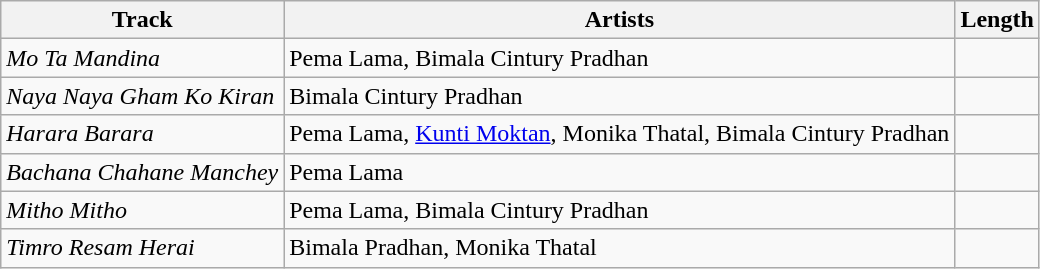<table class="wikitable sortable">
<tr>
<th>Track</th>
<th>Artists</th>
<th>Length</th>
</tr>
<tr>
<td><em>Mo Ta Mandina</em></td>
<td>Pema Lama, Bimala Cintury Pradhan</td>
<td></td>
</tr>
<tr>
<td><em>Naya Naya Gham Ko Kiran</em></td>
<td>Bimala Cintury Pradhan</td>
<td></td>
</tr>
<tr>
<td><em>Harara Barara</em></td>
<td>Pema Lama, <a href='#'>Kunti Moktan</a>, Monika Thatal, Bimala Cintury Pradhan</td>
<td></td>
</tr>
<tr>
<td><em>Bachana Chahane Manchey</em></td>
<td>Pema Lama</td>
<td></td>
</tr>
<tr>
<td><em>Mitho Mitho</em></td>
<td>Pema Lama, Bimala Cintury Pradhan</td>
<td></td>
</tr>
<tr>
<td><em>Timro Resam Herai</em></td>
<td>Bimala Pradhan, Monika Thatal</td>
<td></td>
</tr>
</table>
